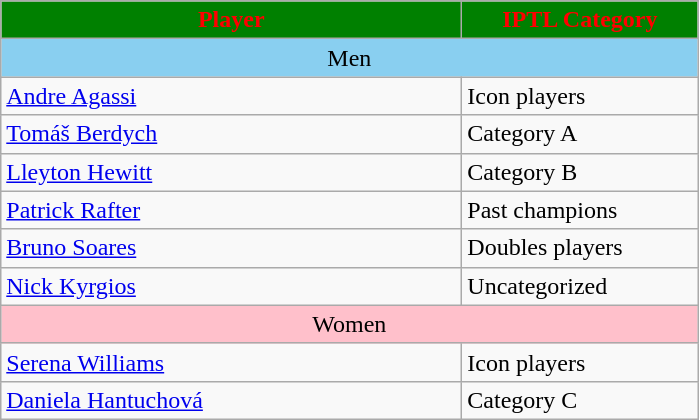<table class="wikitable" style="text-align:left">
<tr>
<th style="background:green; color:red" width="300px">Player</th>
<th style="background:green; color:red" width="150px">IPTL Category</th>
</tr>
<tr>
<td colspan=2; style="text-align:center; background:#89CFF0">Men</td>
</tr>
<tr>
<td> <a href='#'>Andre Agassi</a></td>
<td>Icon players</td>
</tr>
<tr>
<td> <a href='#'>Tomáš Berdych</a></td>
<td>Category A</td>
</tr>
<tr>
<td> <a href='#'>Lleyton Hewitt</a></td>
<td>Category B</td>
</tr>
<tr>
<td> <a href='#'>Patrick Rafter</a></td>
<td>Past champions</td>
</tr>
<tr>
<td> <a href='#'>Bruno Soares</a></td>
<td>Doubles players</td>
</tr>
<tr>
<td> <a href='#'>Nick Kyrgios</a></td>
<td>Uncategorized</td>
</tr>
<tr>
<td colspan=2; style="text-align:center; background:pink">Women</td>
</tr>
<tr>
<td> <a href='#'>Serena Williams</a></td>
<td>Icon players</td>
</tr>
<tr>
<td> <a href='#'>Daniela Hantuchová</a></td>
<td>Category C</td>
</tr>
</table>
